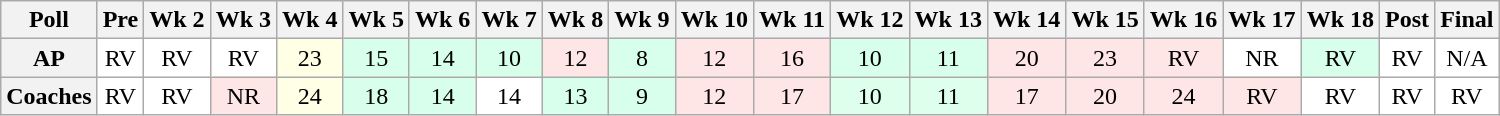<table class="wikitable" style="white-space:nowrap;text-align:center;">
<tr>
<th>Poll</th>
<th>Pre</th>
<th>Wk 2</th>
<th>Wk 3</th>
<th>Wk 4</th>
<th>Wk 5</th>
<th>Wk 6</th>
<th>Wk 7</th>
<th>Wk 8</th>
<th>Wk 9</th>
<th>Wk 10</th>
<th>Wk 11</th>
<th>Wk 12</th>
<th>Wk 13</th>
<th>Wk 14</th>
<th>Wk 15</th>
<th>Wk 16</th>
<th>Wk 17</th>
<th>Wk 18</th>
<th>Post</th>
<th>Final</th>
</tr>
<tr>
<th>AP</th>
<td style="background:#FFF;">RV</td>
<td style="background:#FFF;">RV</td>
<td style="background:#FFF;">RV</td>
<td style="background:#FFFFE6;">23</td>
<td style="background:#D8FFEB;">15</td>
<td style="background:#d8ffeb;">14</td>
<td style="background:#D8FFEB;">10</td>
<td style="background:#FFE6E6;">12</td>
<td style="background:#D8FFEB;">8</td>
<td style="background:#FFE6E6;">12</td>
<td style="background:#FFE6E6;">16</td>
<td style="background:#D8FFEB;">10</td>
<td style="background:#D8FFEB;">11</td>
<td style="background:#FFE6E6;">20</td>
<td style="background:#FFE6E6;">23</td>
<td style="background:#FFE6E6;">RV</td>
<td style="background:#FFF;">NR</td>
<td style="background:#D8FFEB;">RV</td>
<td style="background:#FFF;">RV</td>
<td style="background:#FFF;">N/A</td>
</tr>
<tr>
<th>Coaches</th>
<td style="background:#FFF;">RV</td>
<td style="background:#FFF;">RV</td>
<td style="background:#FFE6E6;">NR</td>
<td style="background:#FFFFE6;">24</td>
<td style="background:#D8FFEB;">18</td>
<td style="background:#D8FFEB;">14</td>
<td style="background:#FFF;">14</td>
<td style="background:#D8FFEB;">13</td>
<td style="background:#D8FFEB;">9</td>
<td style="background:#FFE6E6;">12</td>
<td style="background:#FFE6E6;">17</td>
<td style="background:#DEFFEB;">10</td>
<td style="background:#DEFFEB;">11</td>
<td style="background:#FFE6E6;">17</td>
<td style="background:#FFE6E6;">20</td>
<td style="background:#FFE6E6;">24</td>
<td style="background:#FFe6e6;">RV</td>
<td style="background:#FFF;">RV</td>
<td style="background:#FFF;">RV</td>
<td style="background:#FFF;">RV</td>
</tr>
</table>
